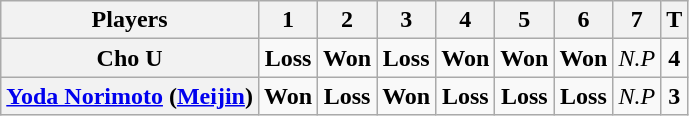<table class="wikitable" style="text-align:center;">
<tr>
<th>Players</th>
<th>1</th>
<th>2</th>
<th>3</th>
<th>4</th>
<th>5</th>
<th>6</th>
<th>7</th>
<th>T</th>
</tr>
<tr>
<th>Cho U</th>
<td><strong>Loss</strong></td>
<td><strong>Won</strong></td>
<td><strong>Loss</strong></td>
<td><strong>Won</strong></td>
<td><strong>Won</strong></td>
<td><strong>Won</strong></td>
<td><em>N.P</em></td>
<td><strong>4</strong></td>
</tr>
<tr>
<th><a href='#'>Yoda Norimoto</a> (<a href='#'>Meijin</a>)</th>
<td><strong>Won</strong></td>
<td><strong>Loss</strong></td>
<td><strong>Won</strong></td>
<td><strong>Loss</strong></td>
<td><strong>Loss</strong></td>
<td><strong>Loss</strong></td>
<td><em>N.P</em></td>
<td><strong>3</strong></td>
</tr>
</table>
